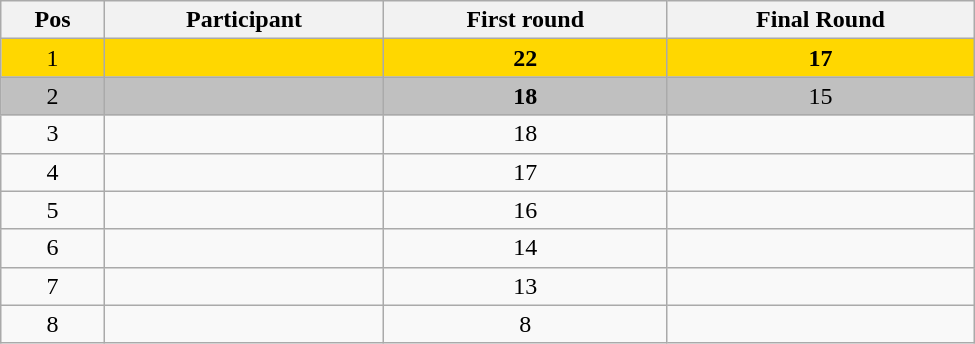<table class="wikitable" width=650 style="text-align:center">
<tr>
<th>Pos</th>
<th>Participant</th>
<th>First round</th>
<th>Final Round</th>
</tr>
<tr bgcolor=#ffd700>
<td>1</td>
<td align=left></td>
<td><strong>22</strong></td>
<td><strong>17</strong></td>
</tr>
<tr bgcolor=#c0c0c0>
<td>2</td>
<td align=left></td>
<td><strong>18</strong></td>
<td>15</td>
</tr>
<tr>
<td>3</td>
<td align=left></td>
<td>18</td>
<td></td>
</tr>
<tr>
<td>4</td>
<td align=left></td>
<td>17</td>
<td></td>
</tr>
<tr>
<td>5</td>
<td align=left></td>
<td>16</td>
<td></td>
</tr>
<tr>
<td>6</td>
<td align=left></td>
<td>14</td>
<td></td>
</tr>
<tr>
<td>7</td>
<td align=left></td>
<td>13</td>
<td></td>
</tr>
<tr>
<td>8</td>
<td align=left></td>
<td>8</td>
<td></td>
</tr>
</table>
